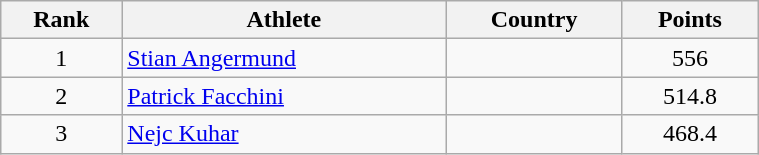<table class="wikitable" width=40% style="font-size:100%; text-align:left;">
<tr>
<th>Rank</th>
<th>Athlete</th>
<th>Country</th>
<th>Points</th>
</tr>
<tr>
<td align=center>1</td>
<td><a href='#'>Stian Angermund</a></td>
<td></td>
<td align=center>556</td>
</tr>
<tr>
<td align=center>2</td>
<td><a href='#'>Patrick Facchini</a></td>
<td></td>
<td align=center>514.8</td>
</tr>
<tr>
<td align=center>3</td>
<td><a href='#'>Nejc Kuhar</a></td>
<td></td>
<td align=center>468.4</td>
</tr>
</table>
